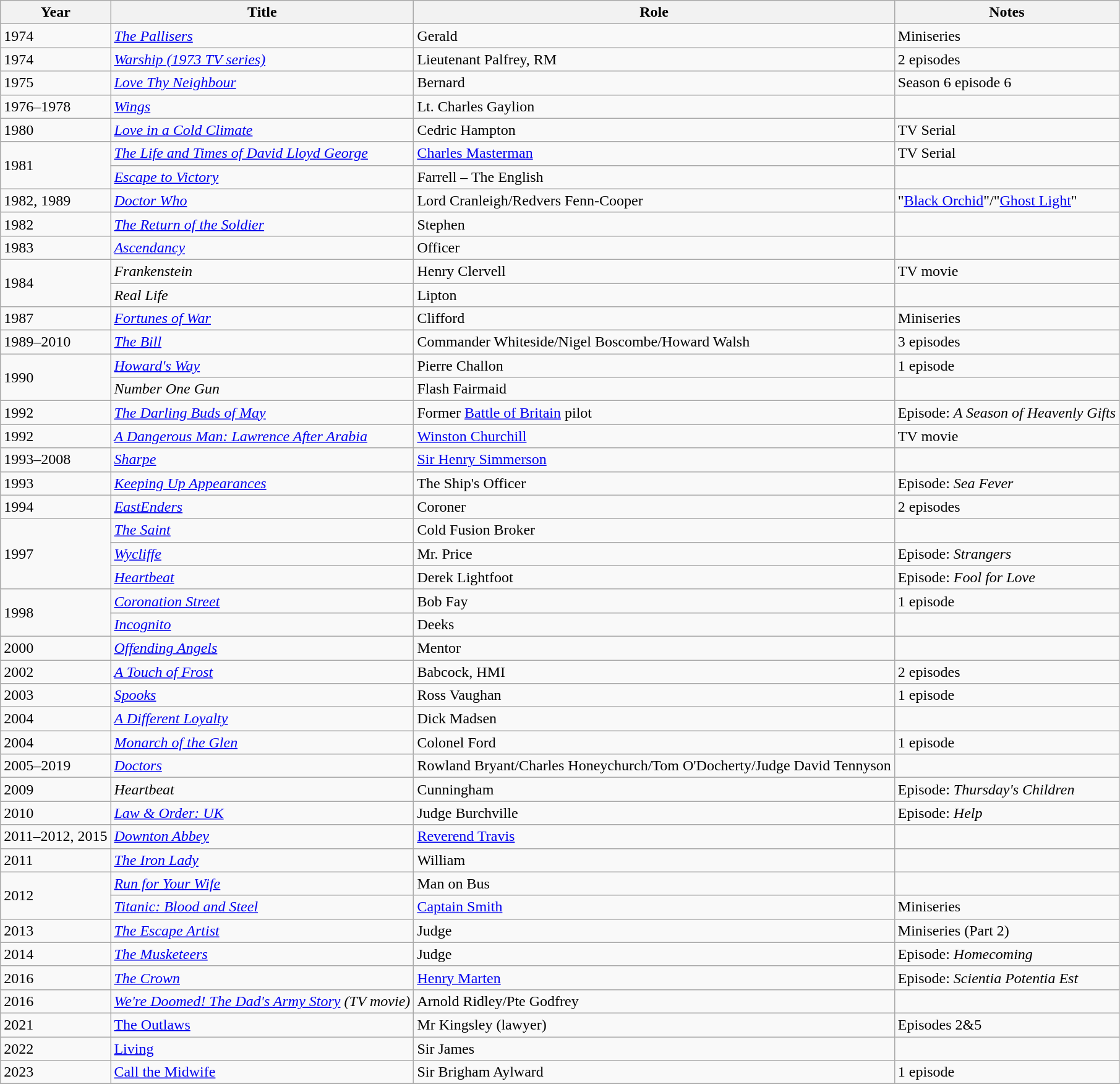<table class="wikitable">
<tr>
<th>Year</th>
<th>Title</th>
<th>Role</th>
<th>Notes</th>
</tr>
<tr>
<td>1974</td>
<td><em><a href='#'>The Pallisers</a></em></td>
<td>Gerald</td>
<td>Miniseries</td>
</tr>
<tr>
<td>1974</td>
<td><em><a href='#'>Warship (1973 TV series)</a></em></td>
<td>Lieutenant Palfrey, RM</td>
<td>2 episodes</td>
</tr>
<tr>
<td>1975</td>
<td><em><a href='#'>Love Thy Neighbour</a></em></td>
<td>Bernard</td>
<td>Season 6 episode 6</td>
</tr>
<tr>
<td>1976–1978</td>
<td><em><a href='#'>Wings</a></em></td>
<td>Lt. Charles Gaylion</td>
<td></td>
</tr>
<tr>
<td>1980</td>
<td><em><a href='#'>Love in a Cold Climate</a></em></td>
<td>Cedric Hampton</td>
<td>TV Serial</td>
</tr>
<tr>
<td rowspan=2>1981</td>
<td><em><a href='#'>The Life and Times of David Lloyd George</a></em></td>
<td><a href='#'>Charles Masterman</a></td>
<td>TV Serial</td>
</tr>
<tr>
<td><em><a href='#'>Escape to Victory</a></em></td>
<td>Farrell – The English</td>
<td></td>
</tr>
<tr>
<td>1982, 1989</td>
<td><em><a href='#'>Doctor Who</a></em></td>
<td>Lord Cranleigh/Redvers Fenn-Cooper</td>
<td>"<a href='#'>Black Orchid</a>"/"<a href='#'>Ghost Light</a>"</td>
</tr>
<tr>
<td>1982</td>
<td><em><a href='#'>The Return of the Soldier</a></em></td>
<td>Stephen</td>
<td></td>
</tr>
<tr>
<td>1983</td>
<td><em><a href='#'>Ascendancy</a></em></td>
<td>Officer</td>
<td></td>
</tr>
<tr>
<td rowspan=2>1984</td>
<td><em>Frankenstein</em></td>
<td>Henry Clervell</td>
<td>TV movie</td>
</tr>
<tr>
<td><em>Real Life</em></td>
<td>Lipton</td>
<td></td>
</tr>
<tr>
<td>1987</td>
<td><em><a href='#'>Fortunes of War</a></em></td>
<td>Clifford</td>
<td>Miniseries</td>
</tr>
<tr>
<td>1989–2010</td>
<td><em><a href='#'>The Bill</a></em></td>
<td>Commander Whiteside/Nigel Boscombe/Howard Walsh</td>
<td>3 episodes</td>
</tr>
<tr>
<td rowspan=2>1990</td>
<td><em><a href='#'>Howard's Way</a></em></td>
<td>Pierre Challon</td>
<td>1 episode</td>
</tr>
<tr>
<td><em>Number One Gun</em></td>
<td>Flash Fairmaid</td>
<td></td>
</tr>
<tr>
<td>1992</td>
<td><a href='#'><em>The Darling Buds of May</em></a></td>
<td>Former <a href='#'>Battle of Britain</a> pilot</td>
<td>Episode: <em>A Season of Heavenly Gifts</em></td>
</tr>
<tr>
<td>1992</td>
<td><em><a href='#'>A Dangerous Man: Lawrence After Arabia</a></em></td>
<td><a href='#'>Winston Churchill</a></td>
<td>TV movie</td>
</tr>
<tr>
<td>1993–2008</td>
<td><em><a href='#'>Sharpe</a></em></td>
<td><a href='#'>Sir Henry Simmerson</a></td>
<td></td>
</tr>
<tr>
<td>1993</td>
<td><em><a href='#'>Keeping Up Appearances</a></em></td>
<td>The Ship's Officer</td>
<td>Episode: <em>Sea Fever</em></td>
</tr>
<tr>
<td>1994</td>
<td><em><a href='#'>EastEnders</a></em></td>
<td>Coroner</td>
<td>2 episodes</td>
</tr>
<tr>
<td rowspan="3">1997</td>
<td><em><a href='#'>The Saint</a></em></td>
<td>Cold Fusion Broker</td>
<td></td>
</tr>
<tr>
<td><em><a href='#'>Wycliffe</a></em></td>
<td>Mr. Price</td>
<td>Episode: <em>Strangers</em></td>
</tr>
<tr>
<td><a href='#'><em>Heartbeat</em></a></td>
<td>Derek Lightfoot</td>
<td>Episode: <em>Fool for Love</em></td>
</tr>
<tr>
<td rowspan=2>1998</td>
<td><em><a href='#'>Coronation Street</a></em></td>
<td>Bob Fay</td>
<td>1 episode</td>
</tr>
<tr>
<td><em><a href='#'>Incognito</a></em></td>
<td>Deeks</td>
<td></td>
</tr>
<tr>
<td>2000</td>
<td><em><a href='#'>Offending Angels</a></em></td>
<td>Mentor</td>
<td></td>
</tr>
<tr>
<td>2002</td>
<td><em><a href='#'>A Touch of Frost</a></em></td>
<td>Babcock, HMI</td>
<td>2 episodes</td>
</tr>
<tr>
<td>2003</td>
<td><em><a href='#'>Spooks</a></em></td>
<td>Ross Vaughan</td>
<td>1 episode</td>
</tr>
<tr>
<td>2004</td>
<td><em><a href='#'>A Different Loyalty</a></em></td>
<td>Dick Madsen</td>
<td></td>
</tr>
<tr>
<td>2004</td>
<td><em><a href='#'>Monarch of the Glen</a></em></td>
<td>Colonel Ford</td>
<td>1 episode</td>
</tr>
<tr>
<td>2005–2019</td>
<td><em><a href='#'>Doctors</a></em></td>
<td>Rowland Bryant/Charles Honeychurch/Tom O'Docherty/Judge David Tennyson</td>
<td></td>
</tr>
<tr>
<td>2009</td>
<td><em>Heartbeat</em></td>
<td>Cunningham</td>
<td>Episode: <em>Thursday's Children</em></td>
</tr>
<tr>
<td>2010</td>
<td><em><a href='#'>Law & Order: UK</a></em></td>
<td>Judge Burchville</td>
<td>Episode: <em>Help</em></td>
</tr>
<tr>
<td>2011–2012, 2015</td>
<td><em><a href='#'>Downton Abbey</a></em></td>
<td><a href='#'>Reverend Travis</a></td>
<td></td>
</tr>
<tr>
<td>2011</td>
<td><em><a href='#'>The Iron Lady</a></em></td>
<td>William</td>
<td></td>
</tr>
<tr>
<td rowspan=2>2012</td>
<td><em><a href='#'>Run for Your Wife</a></em></td>
<td>Man on Bus</td>
<td></td>
</tr>
<tr>
<td><em><a href='#'>Titanic: Blood and Steel</a></em></td>
<td><a href='#'>Captain Smith</a></td>
<td>Miniseries</td>
</tr>
<tr>
<td>2013</td>
<td><em><a href='#'>The Escape Artist</a></em></td>
<td>Judge</td>
<td>Miniseries (Part 2)</td>
</tr>
<tr>
<td>2014</td>
<td><em><a href='#'>The Musketeers</a></em></td>
<td>Judge</td>
<td>Episode: <em>Homecoming</em></td>
</tr>
<tr>
<td>2016</td>
<td><em><a href='#'>The Crown</a></em></td>
<td><a href='#'>Henry Marten</a></td>
<td>Episode: <em>Scientia Potentia Est</em></td>
</tr>
<tr>
<td>2016</td>
<td><em><a href='#'>We're Doomed! The Dad's Army Story</a> (TV movie)</td>
<td>Arnold Ridley/Pte Godfrey</td>
<td></td>
</tr>
<tr>
<td>2021</td>
<td></em><a href='#'>The Outlaws</a><em></td>
<td>Mr Kingsley (lawyer)</td>
<td>Episodes 2&5</td>
</tr>
<tr>
<td>2022</td>
<td></em><a href='#'>Living</a><em></td>
<td>Sir James</td>
<td></td>
</tr>
<tr>
<td>2023</td>
<td></em><a href='#'>Call the Midwife</a><em></td>
<td>Sir Brigham Aylward</td>
<td>1 episode</td>
</tr>
<tr>
</tr>
</table>
